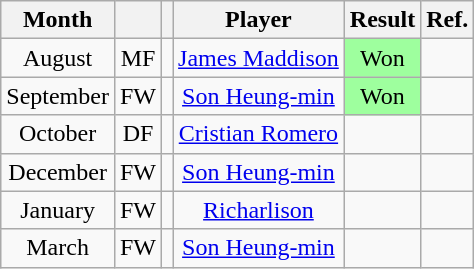<table class="wikitable sortable" style="text-align:center">
<tr>
<th>Month</th>
<th></th>
<th></th>
<th>Player</th>
<th>Result</th>
<th class="unsortable">Ref.</th>
</tr>
<tr>
<td>August</td>
<td>MF</td>
<td></td>
<td data-sort-value="Maddison, James"><a href='#'>James Maddison</a></td>
<td style="background:#9eff9e;">Won</td>
<td></td>
</tr>
<tr>
<td>September</td>
<td>FW</td>
<td></td>
<td><a href='#'>Son Heung-min</a></td>
<td style="background:#9eff9e;">Won</td>
<td></td>
</tr>
<tr>
<td>October</td>
<td>DF</td>
<td></td>
<td><a href='#'>Cristian Romero</a></td>
<td></td>
<td></td>
</tr>
<tr>
<td>December</td>
<td>FW</td>
<td></td>
<td><a href='#'>Son Heung-min</a></td>
<td></td>
<td></td>
</tr>
<tr>
<td>January</td>
<td>FW</td>
<td></td>
<td><a href='#'>Richarlison</a></td>
<td></td>
<td></td>
</tr>
<tr>
<td>March</td>
<td>FW</td>
<td></td>
<td><a href='#'>Son Heung-min</a></td>
<td></td>
<td></td>
</tr>
</table>
